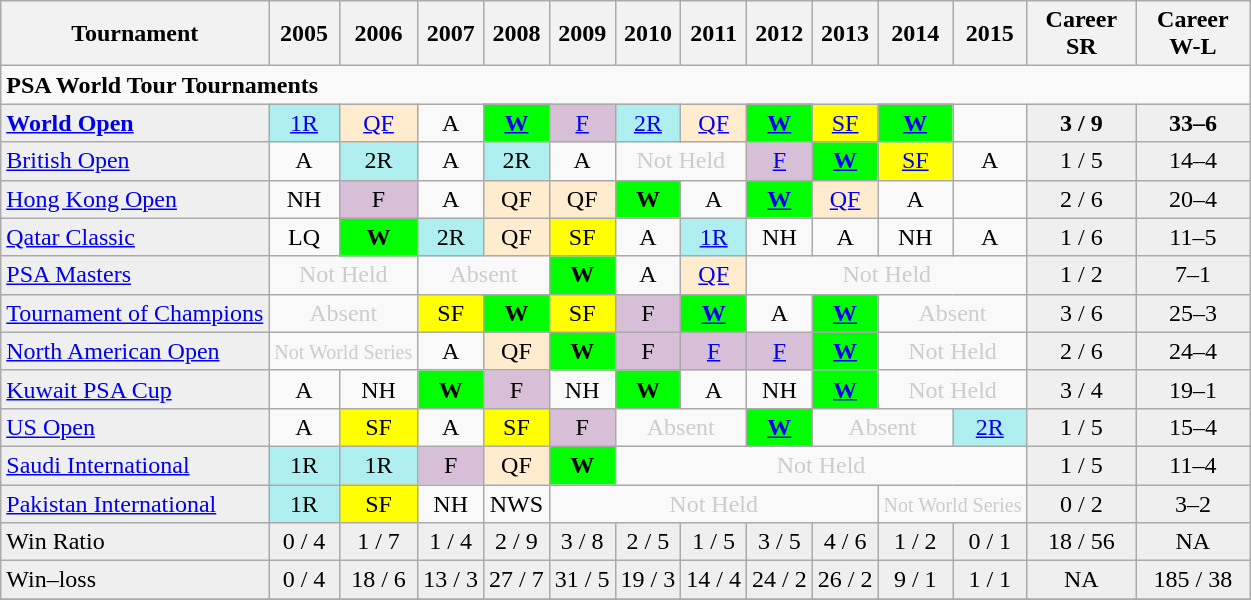<table class="wikitable">
<tr>
<th>Tournament</th>
<th>2005</th>
<th>2006</th>
<th>2007</th>
<th>2008</th>
<th>2009</th>
<th>2010</th>
<th>2011</th>
<th>2012</th>
<th>2013</th>
<th>2014</th>
<th>2015</th>
<th width="65">Career SR</th>
<th width="69">Career W-L</th>
</tr>
<tr>
<td colspan="18"><strong>PSA World Tour Tournaments</strong></td>
</tr>
<tr>
<td style="background:#EFEFEF;"><strong><a href='#'>World Open</a></strong></td>
<td align="center" style="background:#afeeee;"><a href='#'>1R</a></td>
<td align="center" style="background:#ffebcd;"><a href='#'>QF</a></td>
<td align="center">A</td>
<td align="center" style="background:#00ff00;"><strong><a href='#'>W</a></strong></td>
<td align="center" style="background:#D8BFD8;"><a href='#'>F</a></td>
<td align="center" style="background:#afeeee;"><a href='#'>2R</a></td>
<td align="center" style="background:#ffebcd;"><a href='#'>QF</a></td>
<td align="center" style="background:#00ff00;"><strong><a href='#'>W</a></strong></td>
<td align="center" style="background:yellow;"><a href='#'>SF</a></td>
<td align="center" style="background:#00ff00;"><strong><a href='#'>W</a></strong></td>
<td align="center"></td>
<td align="center" style="background:#EFEFEF;"><strong>3 / 9</strong></td>
<td align="center" style="background:#EFEFEF;"><strong>33–6</strong></td>
</tr>
<tr>
<td style="background:#EFEFEF;"><a href='#'>British Open</a></td>
<td align="center">A</td>
<td align="center" style="background:#afeeee;">2R</td>
<td align="center">A</td>
<td align="center" style="background:#afeeee;">2R</td>
<td align="center">A</td>
<td align="center" colspan="2" style="color:#cccccc;">Not Held</td>
<td align="center" style="background:#D8BFD8;"><a href='#'>F</a></td>
<td align="center" style="background:#00ff00;"><strong><a href='#'>W</a></strong></td>
<td align="center" style="background:yellow;"><a href='#'>SF</a></td>
<td align="center">A</td>
<td align="center" style="background:#EFEFEF;">1 / 5</td>
<td align="center" style="background:#EFEFEF;">14–4</td>
</tr>
<tr>
<td style="background:#EFEFEF;"><a href='#'>Hong Kong Open</a></td>
<td align="center">NH</td>
<td align="center" style="background:#D8BFD8;">F</td>
<td align="center">A</td>
<td align="center" style="background:#ffebcd;">QF</td>
<td align="center" style="background:#ffebcd;">QF</td>
<td align="center" style="background:#00ff00;"><strong>W</strong></td>
<td align="center">A</td>
<td align="center" style="background:#00ff00;"><strong><a href='#'>W</a></strong></td>
<td align="center" style="background:#ffebcd;"><a href='#'>QF</a></td>
<td align="center">A</td>
<td align="center"></td>
<td align="center" style="background:#EFEFEF;">2 / 6</td>
<td align="center" style="background:#EFEFEF;">20–4</td>
</tr>
<tr>
<td style="background:#EFEFEF;"><a href='#'>Qatar Classic</a></td>
<td align="center">LQ</td>
<td align="center" style="background:#00ff00;"><strong>W</strong></td>
<td align="center" style="background:#afeeee;">2R</td>
<td align="center" style="background:#ffebcd;">QF</td>
<td align="center" style="background:yellow;">SF</td>
<td align="center">A</td>
<td align="center" style="background:#afeeee;"><a href='#'>1R</a></td>
<td align="center">NH</td>
<td align="center">A</td>
<td align="center">NH</td>
<td align="center">A</td>
<td align="center" style="background:#EFEFEF;">1 / 6</td>
<td align="center" style="background:#EFEFEF;">11–5</td>
</tr>
<tr>
<td style="background:#EFEFEF;"><a href='#'>PSA Masters</a></td>
<td align="center" colspan="2" style="color:#cccccc;">Not Held</td>
<td align="center" colspan="2" style="color:#cccccc;">Absent</td>
<td align="center" style="background:#00ff00;"><strong>W</strong></td>
<td align="center">A</td>
<td align="center" style="background:#ffebcd;"><a href='#'>QF</a></td>
<td align="center" colspan="4" style="color:#cccccc;">Not Held</td>
<td align="center" style="background:#EFEFEF;">1 / 2</td>
<td align="center" style="background:#EFEFEF;">7–1</td>
</tr>
<tr>
<td style="background:#EFEFEF;"><a href='#'>Tournament of Champions</a></td>
<td align="center" colspan="2" style="color:#cccccc;">Absent</td>
<td align="center" style="background:yellow;">SF</td>
<td align="center" style="background:#00ff00;"><strong>W</strong></td>
<td align="center" style="background:yellow;">SF</td>
<td align="center" style="background:#D8BFD8;">F</td>
<td align="center" style="background:#00ff00;"><strong><a href='#'>W</a></strong></td>
<td align="center">A</td>
<td align="center" style="background:#00ff00;"><strong><a href='#'>W</a></strong></td>
<td align="center" colspan="2" style="color:#cccccc;">Absent</td>
<td align="center" style="background:#EFEFEF;">3 / 6</td>
<td align="center" style="background:#EFEFEF;">25–3</td>
</tr>
<tr>
<td style="background:#EFEFEF;"><a href='#'>North American Open</a></td>
<td align="center" colspan="2" style="color:#cccccc;"><small>Not World Series</small></td>
<td align="center">A</td>
<td align="center" style="background:#ffebcd;">QF</td>
<td align="center" style="background:#00ff00;"><strong>W</strong></td>
<td align="center" style="background:#D8BFD8;">F</td>
<td align="center" style="background:#D8BFD8;"><a href='#'>F</a></td>
<td align="center" style="background:#D8BFD8;"><a href='#'>F</a></td>
<td align="center" style="background:#00ff00;"><strong><a href='#'>W</a></strong></td>
<td align="center" colspan="2" style="color:#cccccc;">Not Held</td>
<td align="center" style="background:#EFEFEF;">2 / 6</td>
<td align="center" style="background:#EFEFEF;">24–4</td>
</tr>
<tr>
<td style="background:#EFEFEF;"><a href='#'>Kuwait PSA Cup</a></td>
<td align="center">A</td>
<td align="center">NH</td>
<td align="center" style="background:#00ff00;"><strong>W</strong></td>
<td align="center" style="background:#D8BFD8;">F</td>
<td align="center">NH</td>
<td align="center" style="background:#00ff00;"><strong>W</strong></td>
<td align="center">A</td>
<td align="center">NH</td>
<td align="center" style="background:#00ff00;"><strong><a href='#'>W</a></strong></td>
<td align="center" colspan="2" style="color:#cccccc;">Not Held</td>
<td align="center" style="background:#EFEFEF;">3 / 4</td>
<td align="center" style="background:#EFEFEF;">19–1</td>
</tr>
<tr>
<td style="background:#EFEFEF;"><a href='#'>US Open</a></td>
<td align="center">A</td>
<td align="center" style="background:yellow;">SF</td>
<td align="center">A</td>
<td align="center" style="background:yellow;">SF</td>
<td align="center" style="background:#D8BFD8;">F</td>
<td align="center" colspan="2" style="color:#cccccc;">Absent</td>
<td align="center" style="background:#00ff00;"><strong><a href='#'>W</a></strong></td>
<td align="center" colspan="2" style="color:#cccccc;">Absent</td>
<td align="center" style="background:#afeeee;"><a href='#'>2R</a></td>
<td align="center" style="background:#EFEFEF;">1 / 5</td>
<td align="center" style="background:#EFEFEF;">15–4</td>
</tr>
<tr>
<td style="background:#EFEFEF;"><a href='#'>Saudi International</a></td>
<td align="center" style="background:#afeeee;">1R</td>
<td align="center" style="background:#afeeee;">1R</td>
<td align="center" style="background:#D8BFD8;">F</td>
<td align="center" style="background:#ffebcd;">QF</td>
<td align="center" style="background:#00ff00;"><strong>W</strong></td>
<td align="center" colspan="6" style="color:#cccccc;">Not Held</td>
<td align="center" style="background:#EFEFEF;">1 / 5</td>
<td align="center" style="background:#EFEFEF;">11–4</td>
</tr>
<tr>
<td style="background:#EFEFEF;"><a href='#'>Pakistan International</a></td>
<td align="center" style="background:#afeeee;">1R</td>
<td align="center" style="background:yellow;">SF</td>
<td align="center">NH</td>
<td align="center">NWS</td>
<td align="center" colspan="5" style="color:#cccccc;">Not Held</td>
<td align="center" colspan="2" style="color:#cccccc;"><small>Not World Series</small></td>
<td align="center" style="background:#EFEFEF;">0 / 2</td>
<td align="center" style="background:#EFEFEF;">3–2</td>
</tr>
<tr>
<td style="background:#EFEFEF;">Win Ratio</td>
<td align="center" style="background:#EFEFEF;">0 / 4</td>
<td align="center" style="background:#EFEFEF;">1 / 7</td>
<td align="center" style="background:#EFEFEF;">1 / 4</td>
<td align="center" style="background:#EFEFEF;">2 / 9</td>
<td align="center" style="background:#EFEFEF;">3 / 8</td>
<td align="center" style="background:#EFEFEF;">2 / 5</td>
<td align="center" style="background:#EFEFEF;">1 / 5</td>
<td align="center" style="background:#EFEFEF;">3 / 5</td>
<td align="center" style="background:#EFEFEF;">4 / 6</td>
<td align="center" style="background:#EFEFEF;">1 / 2</td>
<td align="center" style="background:#EFEFEF;">0 / 1</td>
<td align="center" style="background:#EFEFEF;">18 / 56</td>
<td align="center" style="background:#EFEFEF;">NA</td>
</tr>
<tr>
<td style="background:#EFEFEF;">Win–loss</td>
<td align="center" style="background:#EFEFEF;">0 / 4</td>
<td align="center" style="background:#EFEFEF;">18 / 6</td>
<td align="center" style="background:#EFEFEF;">13 / 3</td>
<td align="center" style="background:#EFEFEF;">27 / 7</td>
<td align="center" style="background:#EFEFEF;">31 / 5</td>
<td align="center" style="background:#EFEFEF;">19 / 3</td>
<td align="center" style="background:#EFEFEF;">14 / 4</td>
<td align="center" style="background:#EFEFEF;">24 / 2</td>
<td align="center" style="background:#EFEFEF;">26 / 2</td>
<td align="center" style="background:#EFEFEF;">9 / 1</td>
<td align="center" style="background:#EFEFEF;">1 / 1</td>
<td align="center" style="background:#EFEFEF;">NA</td>
<td align="center" style="background:#EFEFEF;">185 / 38</td>
</tr>
<tr>
</tr>
</table>
